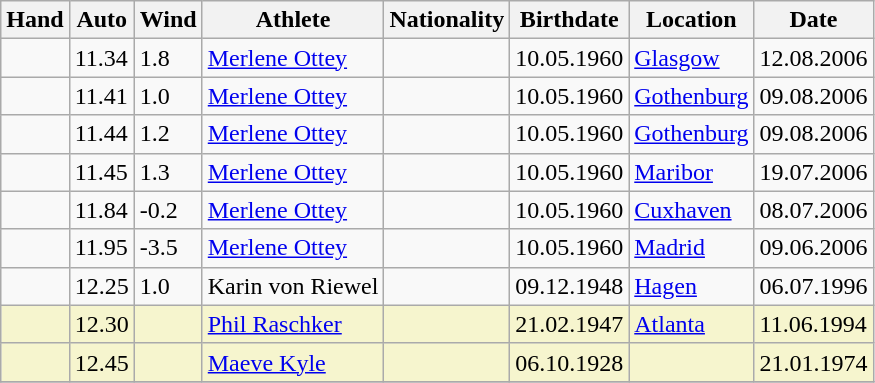<table class="wikitable">
<tr>
<th>Hand</th>
<th>Auto</th>
<th>Wind</th>
<th>Athlete</th>
<th>Nationality</th>
<th>Birthdate</th>
<th>Location</th>
<th>Date</th>
</tr>
<tr>
<td></td>
<td>11.34</td>
<td>1.8</td>
<td><a href='#'>Merlene Ottey</a></td>
<td></td>
<td>10.05.1960</td>
<td><a href='#'>Glasgow</a></td>
<td>12.08.2006</td>
</tr>
<tr>
<td></td>
<td>11.41</td>
<td>1.0</td>
<td><a href='#'>Merlene Ottey</a></td>
<td></td>
<td>10.05.1960</td>
<td><a href='#'>Gothenburg</a></td>
<td>09.08.2006</td>
</tr>
<tr>
<td></td>
<td>11.44</td>
<td>1.2</td>
<td><a href='#'>Merlene Ottey</a></td>
<td></td>
<td>10.05.1960</td>
<td><a href='#'>Gothenburg</a></td>
<td>09.08.2006</td>
</tr>
<tr>
<td></td>
<td>11.45</td>
<td>1.3</td>
<td><a href='#'>Merlene Ottey</a></td>
<td></td>
<td>10.05.1960</td>
<td><a href='#'>Maribor</a></td>
<td>19.07.2006</td>
</tr>
<tr>
<td></td>
<td>11.84</td>
<td>-0.2</td>
<td><a href='#'>Merlene Ottey</a></td>
<td></td>
<td>10.05.1960</td>
<td><a href='#'>Cuxhaven</a></td>
<td>08.07.2006</td>
</tr>
<tr>
<td></td>
<td>11.95</td>
<td>-3.5</td>
<td><a href='#'>Merlene Ottey</a></td>
<td></td>
<td>10.05.1960</td>
<td><a href='#'>Madrid</a></td>
<td>09.06.2006</td>
</tr>
<tr>
<td></td>
<td>12.25</td>
<td>1.0</td>
<td>Karin von Riewel</td>
<td></td>
<td>09.12.1948</td>
<td><a href='#'>Hagen</a></td>
<td>06.07.1996</td>
</tr>
<tr bgcolor=#f6F5CE>
<td></td>
<td>12.30</td>
<td></td>
<td><a href='#'>Phil Raschker</a></td>
<td></td>
<td>21.02.1947</td>
<td><a href='#'>Atlanta</a></td>
<td>11.06.1994</td>
</tr>
<tr bgcolor=#f6F5CE>
<td></td>
<td>12.45</td>
<td></td>
<td><a href='#'>Maeve Kyle</a></td>
<td></td>
<td>06.10.1928</td>
<td></td>
<td>21.01.1974</td>
</tr>
<tr>
</tr>
</table>
